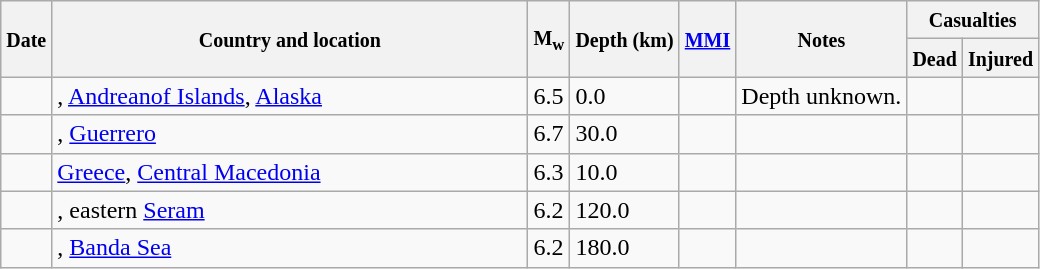<table class="wikitable sortable sort-under" style="border:1px black; margin-left:1em;">
<tr>
<th rowspan="2"><small>Date</small></th>
<th rowspan="2" style="width: 310px"><small>Country and location</small></th>
<th rowspan="2"><small>M<sub>w</sub></small></th>
<th rowspan="2"><small>Depth (km)</small></th>
<th rowspan="2"><small><a href='#'>MMI</a></small></th>
<th rowspan="2" class="unsortable"><small>Notes</small></th>
<th colspan="2"><small>Casualties</small></th>
</tr>
<tr>
<th><small>Dead</small></th>
<th><small>Injured</small></th>
</tr>
<tr>
<td></td>
<td>, <a href='#'>Andreanof Islands</a>, <a href='#'>Alaska</a></td>
<td>6.5</td>
<td>0.0</td>
<td></td>
<td>Depth unknown.</td>
<td></td>
<td></td>
</tr>
<tr>
<td></td>
<td>, <a href='#'>Guerrero</a></td>
<td>6.7</td>
<td>30.0</td>
<td></td>
<td></td>
<td></td>
<td></td>
</tr>
<tr>
<td></td>
<td> <a href='#'>Greece</a>, <a href='#'>Central Macedonia</a></td>
<td>6.3</td>
<td>10.0</td>
<td></td>
<td></td>
<td></td>
<td Territory of Alaska></td>
</tr>
<tr>
<td></td>
<td>, eastern <a href='#'>Seram</a></td>
<td>6.2</td>
<td>120.0</td>
<td></td>
<td></td>
<td></td>
<td></td>
</tr>
<tr>
<td></td>
<td>, <a href='#'>Banda Sea</a></td>
<td>6.2</td>
<td>180.0</td>
<td></td>
<td></td>
<td></td>
<td></td>
</tr>
</table>
